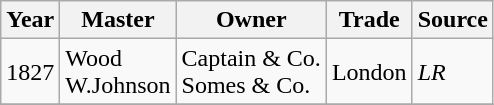<table class=" wikitable">
<tr>
<th>Year</th>
<th>Master</th>
<th>Owner</th>
<th>Trade</th>
<th>Source</th>
</tr>
<tr>
<td>1827</td>
<td>Wood<br>W.Johnson</td>
<td>Captain & Co.<br>Somes & Co.</td>
<td>London</td>
<td><em>LR</em></td>
</tr>
<tr>
</tr>
</table>
